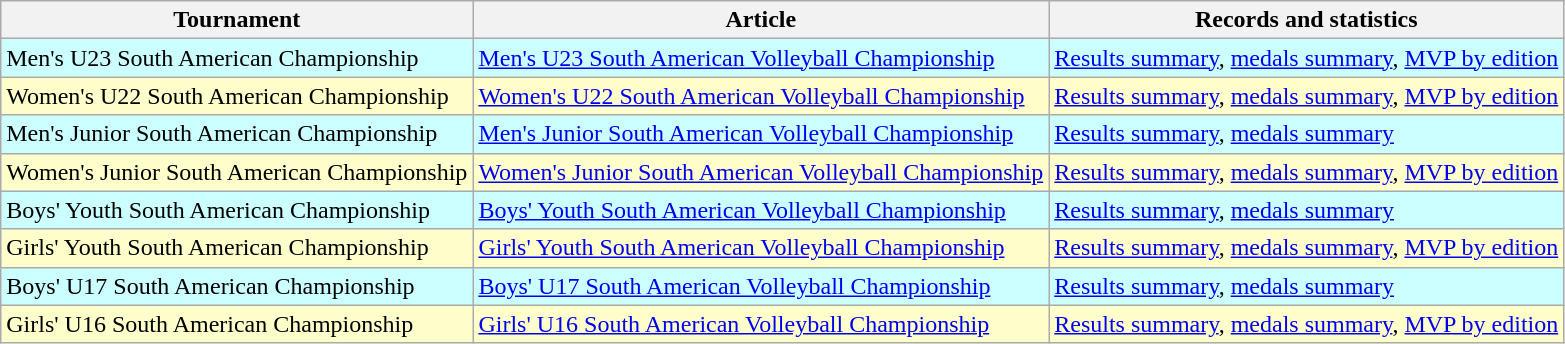<table class="wikitable">
<tr>
<th>Tournament</th>
<th>Article</th>
<th>Records and statistics</th>
</tr>
<tr style="background-color: #cff;">
<td>Men's U23 South American Championship</td>
<td><a href='#'>Men's U23 South American Volleyball Championship</a></td>
<td><a href='#'>Results summary</a>, <a href='#'>medals summary</a>, <a href='#'>MVP by edition</a></td>
</tr>
<tr style="background-color: #ffc;">
<td>Women's U22 South American Championship</td>
<td><a href='#'>Women's U22 South American Volleyball Championship</a></td>
<td><a href='#'>Results summary</a>, <a href='#'>medals summary</a>, <a href='#'>MVP by edition</a></td>
</tr>
<tr style="background-color: #cff;">
<td>Men's Junior South American Championship</td>
<td><a href='#'>Men's Junior South American Volleyball Championship</a></td>
<td><a href='#'>Results summary</a>, <a href='#'>medals summary</a></td>
</tr>
<tr style="background-color: #ffc;">
<td>Women's Junior South American Championship</td>
<td><a href='#'>Women's Junior South American Volleyball Championship</a></td>
<td><a href='#'>Results summary</a>, <a href='#'>medals summary</a>, <a href='#'>MVP by edition</a></td>
</tr>
<tr style="background-color: #cff;">
<td>Boys' Youth South American Championship</td>
<td><a href='#'>Boys' Youth South American Volleyball Championship</a></td>
<td><a href='#'>Results summary</a>, <a href='#'>medals summary</a></td>
</tr>
<tr style="background-color: #ffc;">
<td>Girls' Youth South American Championship</td>
<td><a href='#'>Girls' Youth South American Volleyball Championship</a></td>
<td><a href='#'>Results summary</a>, <a href='#'>medals summary</a>, <a href='#'>MVP by edition</a></td>
</tr>
<tr style="background-color: #cff;">
<td>Boys' U17 South American Championship</td>
<td><a href='#'>Boys' U17 South American Volleyball Championship</a></td>
<td><a href='#'>Results summary</a>, <a href='#'>medals summary</a></td>
</tr>
<tr style="background-color: #ffc;">
<td>Girls' U16 South American Championship</td>
<td><a href='#'>Girls' U16 South American Volleyball Championship</a></td>
<td><a href='#'>Results summary</a>, <a href='#'>medals summary</a>, <a href='#'>MVP by edition</a></td>
</tr>
</table>
